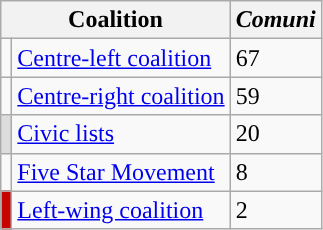<table class="wikitable">
<tr>
<th colspan=2>Coalition</th>
<th><em>Comuni</em></th>
</tr>
<tr>
<td style="color:inherit;background:"></td>
<td><a href='#'>Centre-left coalition</a></td>
<td>67</td>
</tr>
<tr>
<td style="color:inherit;background:"></td>
<td><a href='#'>Centre-right coalition</a></td>
<td>59</td>
</tr>
<tr>
<td bgcolor="#ddd"></td>
<td><a href='#'>Civic lists</a></td>
<td>20</td>
</tr>
<tr>
<td style="color:inherit;background:"></td>
<td><a href='#'>Five Star Movement</a></td>
<td>8</td>
</tr>
<tr>
<td style="color:inherit;background:#c60400;"></td>
<td><a href='#'>Left-wing coalition</a></td>
<td>2</td>
</tr>
</table>
